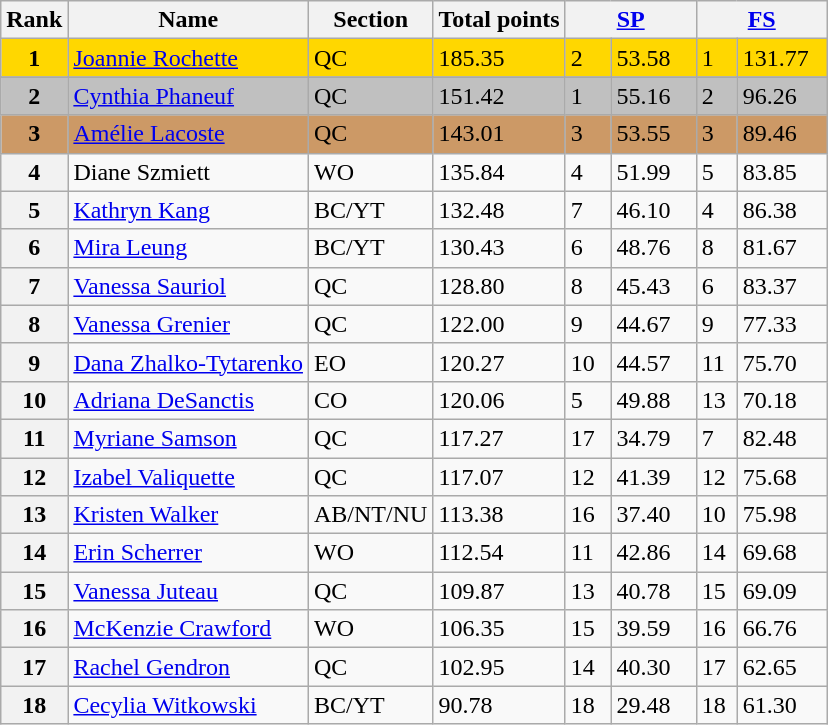<table class="wikitable sortable">
<tr>
<th>Rank</th>
<th>Name</th>
<th>Section</th>
<th>Total points</th>
<th colspan="2" width="80px"><a href='#'>SP</a></th>
<th colspan="2" width="80px"><a href='#'>FS</a></th>
</tr>
<tr bgcolor="gold">
<td align="center"><strong>1</strong></td>
<td><a href='#'>Joannie Rochette</a></td>
<td>QC</td>
<td>185.35</td>
<td>2</td>
<td>53.58</td>
<td>1</td>
<td>131.77</td>
</tr>
<tr>
</tr>
<tr bgcolor="silver">
<td align="center"><strong>2</strong></td>
<td><a href='#'>Cynthia Phaneuf</a></td>
<td>QC</td>
<td>151.42</td>
<td>1</td>
<td>55.16</td>
<td>2</td>
<td>96.26</td>
</tr>
<tr bgcolor="cc9966">
<td align="center"><strong>3</strong></td>
<td><a href='#'>Amélie Lacoste</a></td>
<td>QC</td>
<td>143.01</td>
<td>3</td>
<td>53.55</td>
<td>3</td>
<td>89.46</td>
</tr>
<tr>
<th>4</th>
<td>Diane Szmiett</td>
<td>WO</td>
<td>135.84</td>
<td>4</td>
<td>51.99</td>
<td>5</td>
<td>83.85</td>
</tr>
<tr>
<th>5</th>
<td><a href='#'>Kathryn Kang</a></td>
<td>BC/YT</td>
<td>132.48</td>
<td>7</td>
<td>46.10</td>
<td>4</td>
<td>86.38</td>
</tr>
<tr>
<th>6</th>
<td><a href='#'>Mira Leung</a></td>
<td>BC/YT</td>
<td>130.43</td>
<td>6</td>
<td>48.76</td>
<td>8</td>
<td>81.67</td>
</tr>
<tr>
<th>7</th>
<td><a href='#'>Vanessa Sauriol</a></td>
<td>QC</td>
<td>128.80</td>
<td>8</td>
<td>45.43</td>
<td>6</td>
<td>83.37</td>
</tr>
<tr>
<th>8</th>
<td><a href='#'>Vanessa Grenier</a></td>
<td>QC</td>
<td>122.00</td>
<td>9</td>
<td>44.67</td>
<td>9</td>
<td>77.33</td>
</tr>
<tr>
<th>9</th>
<td><a href='#'>Dana Zhalko-Tytarenko</a></td>
<td>EO</td>
<td>120.27</td>
<td>10</td>
<td>44.57</td>
<td>11</td>
<td>75.70</td>
</tr>
<tr>
<th>10</th>
<td><a href='#'>Adriana DeSanctis</a></td>
<td>CO</td>
<td>120.06</td>
<td>5</td>
<td>49.88</td>
<td>13</td>
<td>70.18</td>
</tr>
<tr>
<th>11</th>
<td><a href='#'>Myriane Samson</a></td>
<td>QC</td>
<td>117.27</td>
<td>17</td>
<td>34.79</td>
<td>7</td>
<td>82.48</td>
</tr>
<tr>
<th>12</th>
<td><a href='#'>Izabel Valiquette</a></td>
<td>QC</td>
<td>117.07</td>
<td>12</td>
<td>41.39</td>
<td>12</td>
<td>75.68</td>
</tr>
<tr>
<th>13</th>
<td><a href='#'>Kristen Walker</a></td>
<td>AB/NT/NU</td>
<td>113.38</td>
<td>16</td>
<td>37.40</td>
<td>10</td>
<td>75.98</td>
</tr>
<tr>
<th>14</th>
<td><a href='#'>Erin Scherrer</a></td>
<td>WO</td>
<td>112.54</td>
<td>11</td>
<td>42.86</td>
<td>14</td>
<td>69.68</td>
</tr>
<tr>
<th>15</th>
<td><a href='#'>Vanessa Juteau</a></td>
<td>QC</td>
<td>109.87</td>
<td>13</td>
<td>40.78</td>
<td>15</td>
<td>69.09</td>
</tr>
<tr>
<th>16</th>
<td><a href='#'>McKenzie Crawford</a></td>
<td>WO</td>
<td>106.35</td>
<td>15</td>
<td>39.59</td>
<td>16</td>
<td>66.76</td>
</tr>
<tr>
<th>17</th>
<td><a href='#'>Rachel Gendron</a></td>
<td>QC</td>
<td>102.95</td>
<td>14</td>
<td>40.30</td>
<td>17</td>
<td>62.65</td>
</tr>
<tr>
<th>18</th>
<td><a href='#'>Cecylia Witkowski</a></td>
<td>BC/YT</td>
<td>90.78</td>
<td>18</td>
<td>29.48</td>
<td>18</td>
<td>61.30</td>
</tr>
</table>
